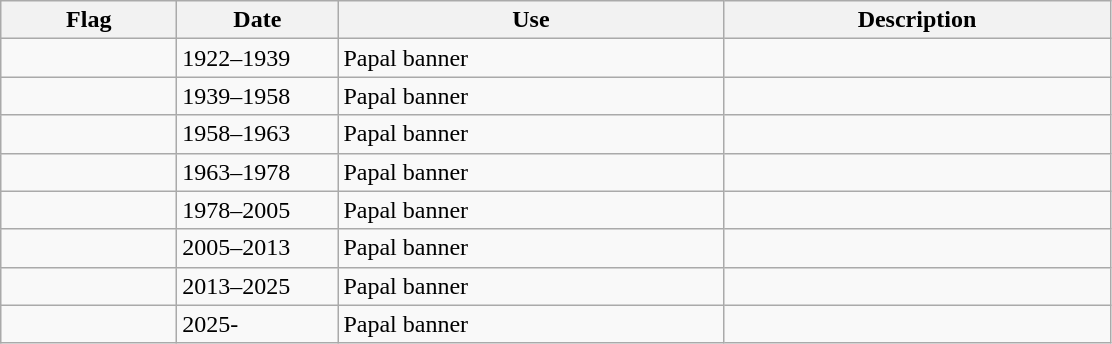<table class="wikitable">
<tr>
<th style="width:110px;">Flag</th>
<th style="width:100px;">Date</th>
<th style="width:250px;">Use</th>
<th style="width:250px;">Description</th>
</tr>
<tr>
<td></td>
<td>1922–1939</td>
<td>Papal banner</td>
<td></td>
</tr>
<tr>
<td></td>
<td>1939–1958</td>
<td>Papal banner</td>
<td></td>
</tr>
<tr>
<td></td>
<td>1958–1963</td>
<td>Papal banner</td>
<td></td>
</tr>
<tr>
<td></td>
<td>1963–1978</td>
<td>Papal banner</td>
<td></td>
</tr>
<tr>
<td></td>
<td>1978–2005</td>
<td>Papal banner</td>
<td></td>
</tr>
<tr>
<td></td>
<td>2005–2013</td>
<td>Papal banner</td>
<td></td>
</tr>
<tr>
<td></td>
<td>2013–2025</td>
<td>Papal banner</td>
<td></td>
</tr>
<tr>
<td></td>
<td>2025-</td>
<td>Papal banner</td>
<td></td>
</tr>
</table>
